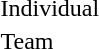<table>
<tr>
<td>Individual</td>
<td></td>
<td></td>
<td></td>
</tr>
<tr>
<td>Team</td>
<td></td>
<td></td>
<td></td>
</tr>
<tr>
</tr>
</table>
